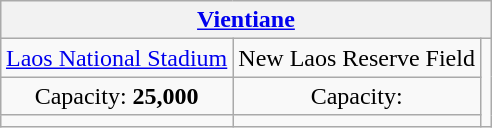<table class="wikitable" style="margin:1em auto; text-align:center;">
<tr>
<th colspan=3><a href='#'>Vientiane</a></th>
</tr>
<tr>
<td><a href='#'>Laos National Stadium</a></td>
<td>New Laos Reserve Field</td>
<td rowspan=3></td>
</tr>
<tr>
<td>Capacity: <strong>25,000</strong></td>
<td>Capacity: </td>
</tr>
<tr>
<td></td>
<td></td>
</tr>
</table>
